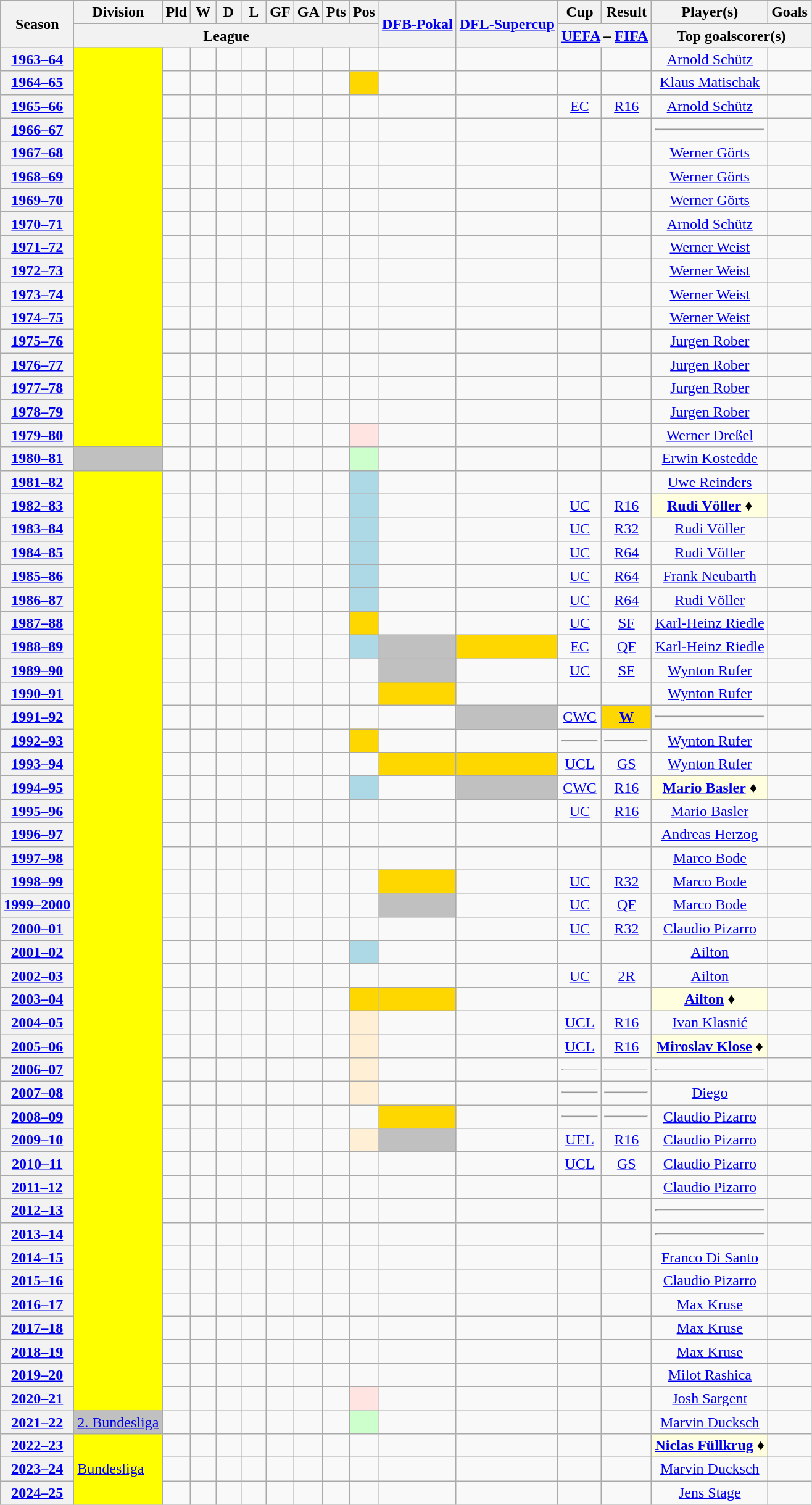<table class="wikitable sortable" style="text-align: center">
<tr>
<th rowspan="2" scope="col">Season</th>
<th scope="col">Division</th>
<th style="width:20px;" scope="col">Pld</th>
<th style="width:20px;" scope="col">W</th>
<th style="width:20px;" scope="col">D</th>
<th style="width:20px;" scope="col">L</th>
<th style="width:20px;" scope="col">GF</th>
<th style="width:20px;" scope="col">GA</th>
<th style="width:20px;" scope="col">Pts</th>
<th style="width:20px;" scope="col">Pos</th>
<th rowspan="2" scope="col"><a href='#'>DFB-Pokal</a></th>
<th rowspan="2" scope="col"><a href='#'>DFL-Supercup</a></th>
<th scope="col">Cup</th>
<th scope="col">Result</th>
<th scope="col">Player(s)</th>
<th scope="col">Goals</th>
</tr>
<tr class="unsortable">
<th colspan="9" scope="col">League</th>
<th colspan="2" scope="col"><a href='#'>UEFA</a> – <a href='#'>FIFA</a></th>
<th colspan="2" scope="col">Top goalscorer(s)</th>
</tr>
<tr>
<th scope="row"><a href='#'>1963–64</a></th>
<td style="text-align:left; background:yellow" rowspan="17"></td>
<td></td>
<td></td>
<td></td>
<td></td>
<td></td>
<td></td>
<td></td>
<td></td>
<td></td>
<td></td>
<td></td>
<td></td>
<td style="text-align:centre"><a href='#'>Arnold Schütz</a></td>
<td></td>
</tr>
<tr>
<th scope="row"><a href='#'>1964–65</a></th>
<td></td>
<td></td>
<td></td>
<td></td>
<td></td>
<td></td>
<td></td>
<td style=background:gold><span></span></td>
<td></td>
<td></td>
<td></td>
<td></td>
<td style="text-align:centre"><a href='#'>Klaus Matischak</a></td>
<td></td>
</tr>
<tr>
<th scope="row"><a href='#'>1965–66</a></th>
<td></td>
<td></td>
<td></td>
<td></td>
<td></td>
<td></td>
<td></td>
<td></td>
<td></td>
<td></td>
<td><a href='#'>EC</a></td>
<td><a href='#'>R16</a></td>
<td style="text-align:centre"><a href='#'>Arnold Schütz</a></td>
<td></td>
</tr>
<tr>
<th scope="row"><a href='#'>1966–67</a></th>
<td></td>
<td></td>
<td></td>
<td></td>
<td></td>
<td></td>
<td></td>
<td></td>
<td></td>
<td></td>
<td></td>
<td></td>
<td style="text-align:centre"><hr><div></div></td>
<td></td>
</tr>
<tr>
<th scope="row"><a href='#'>1967–68</a></th>
<td></td>
<td></td>
<td></td>
<td></td>
<td></td>
<td></td>
<td></td>
<td></td>
<td></td>
<td></td>
<td></td>
<td></td>
<td style="text-align:centre"><a href='#'>Werner Görts</a></td>
<td></td>
</tr>
<tr>
<th scope="row"><a href='#'>1968–69</a></th>
<td></td>
<td></td>
<td></td>
<td></td>
<td></td>
<td></td>
<td></td>
<td></td>
<td></td>
<td></td>
<td></td>
<td></td>
<td style="text-align:centre"><a href='#'>Werner Görts</a></td>
<td></td>
</tr>
<tr>
<th scope="row"><a href='#'>1969–70</a></th>
<td></td>
<td></td>
<td></td>
<td></td>
<td></td>
<td></td>
<td></td>
<td></td>
<td></td>
<td></td>
<td></td>
<td></td>
<td style="text-align:centre"><a href='#'>Werner Görts</a></td>
<td></td>
</tr>
<tr>
<th scope="row"><a href='#'>1970–71</a></th>
<td></td>
<td></td>
<td></td>
<td></td>
<td></td>
<td></td>
<td></td>
<td></td>
<td></td>
<td></td>
<td></td>
<td></td>
<td style="text-align:centre"><a href='#'>Arnold Schütz</a></td>
<td></td>
</tr>
<tr>
<th scope="row"><a href='#'>1971–72</a></th>
<td></td>
<td></td>
<td></td>
<td></td>
<td></td>
<td></td>
<td></td>
<td></td>
<td></td>
<td></td>
<td></td>
<td></td>
<td style="text-align:centre"><a href='#'>Werner Weist</a></td>
<td></td>
</tr>
<tr>
<th scope="row"><a href='#'>1972–73</a></th>
<td></td>
<td></td>
<td></td>
<td></td>
<td></td>
<td></td>
<td></td>
<td></td>
<td></td>
<td></td>
<td></td>
<td></td>
<td style="text-align:centre"><a href='#'>Werner Weist</a></td>
<td></td>
</tr>
<tr>
<th scope="row"><a href='#'>1973–74</a></th>
<td></td>
<td></td>
<td></td>
<td></td>
<td></td>
<td></td>
<td></td>
<td></td>
<td></td>
<td></td>
<td></td>
<td></td>
<td style="text-align:centre"><a href='#'>Werner Weist</a></td>
<td></td>
</tr>
<tr>
<th scope="row"><a href='#'>1974–75</a></th>
<td></td>
<td></td>
<td></td>
<td></td>
<td></td>
<td></td>
<td></td>
<td></td>
<td></td>
<td></td>
<td></td>
<td></td>
<td style="text-align:centre"><a href='#'>Werner Weist</a></td>
<td></td>
</tr>
<tr>
<th scope="row"><a href='#'>1975–76</a></th>
<td></td>
<td></td>
<td></td>
<td></td>
<td></td>
<td></td>
<td></td>
<td></td>
<td></td>
<td></td>
<td></td>
<td></td>
<td style="text-align:centre"><a href='#'>Jurgen Rober</a></td>
<td></td>
</tr>
<tr>
<th scope="row"><a href='#'>1976–77</a></th>
<td></td>
<td></td>
<td></td>
<td></td>
<td></td>
<td></td>
<td></td>
<td></td>
<td></td>
<td></td>
<td></td>
<td></td>
<td style="text-align:centre"><a href='#'>Jurgen Rober</a></td>
<td></td>
</tr>
<tr>
<th scope="row"><a href='#'>1977–78</a></th>
<td></td>
<td></td>
<td></td>
<td></td>
<td></td>
<td></td>
<td></td>
<td></td>
<td></td>
<td></td>
<td></td>
<td></td>
<td style="text-align:centre"><a href='#'>Jurgen Rober</a></td>
<td></td>
</tr>
<tr>
<th scope="row"><a href='#'>1978–79</a></th>
<td></td>
<td></td>
<td></td>
<td></td>
<td></td>
<td></td>
<td></td>
<td></td>
<td></td>
<td></td>
<td></td>
<td></td>
<td style="text-align:centre"><a href='#'>Jurgen Rober</a></td>
<td></td>
</tr>
<tr>
<th scope="row"><a href='#'>1979–80</a></th>
<td></td>
<td></td>
<td></td>
<td></td>
<td></td>
<td></td>
<td></td>
<td style=background:MistyRose> </td>
<td></td>
<td></td>
<td></td>
<td></td>
<td style="text-align:centre"><a href='#'>Werner Dreßel</a></td>
<td></td>
</tr>
<tr>
<th scope="row"><a href='#'>1980–81</a></th>
<td style="text-align:left; background:silver" rowspan="1"></td>
<td></td>
<td></td>
<td></td>
<td></td>
<td></td>
<td></td>
<td></td>
<td style=background:#cfc> </td>
<td></td>
<td></td>
<td></td>
<td></td>
<td style="text-align:centre"><a href='#'>Erwin Kostedde</a></td>
<td></td>
</tr>
<tr>
<th scope="row"><a href='#'>1981–82</a></th>
<td style="text-align:left; background:yellow" rowspan="40"></td>
<td></td>
<td></td>
<td></td>
<td></td>
<td></td>
<td></td>
<td></td>
<td style=background:lightblue></td>
<td></td>
<td></td>
<td></td>
<td></td>
<td style="text-align:centre"><a href='#'>Uwe Reinders</a></td>
<td></td>
</tr>
<tr>
<th scope="row"><a href='#'>1982–83</a></th>
<td></td>
<td></td>
<td></td>
<td></td>
<td></td>
<td></td>
<td></td>
<td style=background:lightblue></td>
<td></td>
<td></td>
<td><a href='#'>UC</a></td>
<td><a href='#'>R16</a></td>
<td style="text-align:centre; background:lightyellow"><strong><a href='#'>Rudi Völler</a></strong> ♦</td>
<td></td>
</tr>
<tr>
<th scope="row"><a href='#'>1983–84</a></th>
<td></td>
<td></td>
<td></td>
<td></td>
<td></td>
<td></td>
<td></td>
<td style=background:lightblue></td>
<td></td>
<td></td>
<td><a href='#'>UC</a></td>
<td><a href='#'>R32</a></td>
<td style="text-align:centre"><a href='#'>Rudi Völler</a></td>
<td></td>
</tr>
<tr>
<th scope="row"><a href='#'>1984–85</a></th>
<td></td>
<td></td>
<td></td>
<td></td>
<td></td>
<td></td>
<td></td>
<td style=background:lightblue></td>
<td></td>
<td></td>
<td><a href='#'>UC</a></td>
<td><a href='#'>R64</a></td>
<td style="text-align:centre"><a href='#'>Rudi Völler</a></td>
<td></td>
</tr>
<tr>
<th scope="row"><a href='#'>1985–86</a></th>
<td></td>
<td></td>
<td></td>
<td></td>
<td></td>
<td></td>
<td></td>
<td style=background:lightblue></td>
<td></td>
<td></td>
<td><a href='#'>UC</a></td>
<td><a href='#'>R64</a></td>
<td style="text-align:centre"><a href='#'>Frank Neubarth</a></td>
<td></td>
</tr>
<tr>
<th scope="row"><a href='#'>1986–87</a></th>
<td></td>
<td></td>
<td></td>
<td></td>
<td></td>
<td></td>
<td></td>
<td style=background:lightblue></td>
<td></td>
<td></td>
<td><a href='#'>UC</a></td>
<td><a href='#'>R64</a></td>
<td style="text-align:centre"><a href='#'>Rudi Völler</a></td>
<td></td>
</tr>
<tr>
<th scope="row"><a href='#'>1987–88</a></th>
<td></td>
<td></td>
<td></td>
<td></td>
<td></td>
<td></td>
<td></td>
<td style=background:gold><span></span></td>
<td></td>
<td></td>
<td><a href='#'>UC</a></td>
<td><a href='#'>SF</a></td>
<td style="text-align:centre"><a href='#'>Karl-Heinz Riedle</a></td>
<td></td>
</tr>
<tr>
<th scope="row"><a href='#'>1988–89</a></th>
<td></td>
<td></td>
<td></td>
<td></td>
<td></td>
<td></td>
<td></td>
<td style=background:lightblue></td>
<td style=background:silver></td>
<td style=background:gold></td>
<td><a href='#'>EC</a></td>
<td><a href='#'>QF</a></td>
<td style="text-align:centre"><a href='#'>Karl-Heinz Riedle</a></td>
<td></td>
</tr>
<tr>
<th scope="row"><a href='#'>1989–90</a></th>
<td></td>
<td></td>
<td></td>
<td></td>
<td></td>
<td></td>
<td></td>
<td></td>
<td style=background:silver></td>
<td></td>
<td><a href='#'>UC</a></td>
<td><a href='#'>SF</a></td>
<td style="text-align:centre"><a href='#'>Wynton Rufer</a></td>
<td></td>
</tr>
<tr>
<th scope="row"><a href='#'>1990–91</a></th>
<td></td>
<td></td>
<td></td>
<td></td>
<td></td>
<td></td>
<td></td>
<td></td>
<td style=background:gold></td>
<td></td>
<td></td>
<td></td>
<td style="text-align:centre"><a href='#'>Wynton Rufer</a></td>
<td></td>
</tr>
<tr>
<th scope="row"><a href='#'>1991–92</a></th>
<td></td>
<td></td>
<td></td>
<td></td>
<td></td>
<td></td>
<td></td>
<td></td>
<td></td>
<td style=background:silver></td>
<td><a href='#'>CWC</a></td>
<td style=background:gold><a href='#'><span><strong>W</strong></span></a></td>
<td style="text-align:centre"><hr><div></div></td>
<td></td>
</tr>
<tr>
<th scope="row"><a href='#'>1992–93</a></th>
<td></td>
<td></td>
<td></td>
<td></td>
<td></td>
<td></td>
<td></td>
<td style=background:gold><span></span></td>
<td></td>
<td></td>
<td><hr><div></div></td>
<td><div></div><hr><div></div></td>
<td style="text-align:centre"><a href='#'>Wynton Rufer</a></td>
<td></td>
</tr>
<tr>
<th scope="row"><a href='#'>1993–94</a></th>
<td></td>
<td></td>
<td></td>
<td></td>
<td></td>
<td></td>
<td></td>
<td></td>
<td style=background:gold></td>
<td style=background:gold></td>
<td><a href='#'>UCL</a></td>
<td><a href='#'>GS</a></td>
<td style="text-align:centre"><a href='#'>Wynton Rufer</a></td>
<td></td>
</tr>
<tr>
<th scope="row"><a href='#'>1994–95</a></th>
<td></td>
<td></td>
<td></td>
<td></td>
<td></td>
<td></td>
<td></td>
<td style=background:lightblue></td>
<td></td>
<td style=background:silver></td>
<td><a href='#'>CWC</a></td>
<td><a href='#'>R16</a></td>
<td style="text-align:centre; background:lightyellow"><strong><a href='#'>Mario Basler</a></strong> ♦</td>
<td></td>
</tr>
<tr>
<th scope="row"><a href='#'>1995–96</a></th>
<td></td>
<td></td>
<td></td>
<td></td>
<td></td>
<td></td>
<td></td>
<td></td>
<td></td>
<td></td>
<td><a href='#'>UC</a></td>
<td><a href='#'>R16</a></td>
<td style="text-align:centre"><a href='#'>Mario Basler</a></td>
<td></td>
</tr>
<tr>
<th scope="row"><a href='#'>1996–97</a></th>
<td></td>
<td></td>
<td></td>
<td></td>
<td></td>
<td></td>
<td></td>
<td></td>
<td></td>
<td></td>
<td></td>
<td></td>
<td style="text-align:centre"><a href='#'>Andreas Herzog</a></td>
<td></td>
</tr>
<tr>
<th scope="row"><a href='#'>1997–98</a></th>
<td></td>
<td></td>
<td></td>
<td></td>
<td></td>
<td></td>
<td></td>
<td></td>
<td></td>
<td></td>
<td></td>
<td></td>
<td style="text-align:centre"><a href='#'>Marco Bode</a></td>
<td></td>
</tr>
<tr>
<th scope="row"><a href='#'>1998–99</a></th>
<td></td>
<td></td>
<td></td>
<td></td>
<td></td>
<td></td>
<td></td>
<td></td>
<td style=background:gold></td>
<td></td>
<td><a href='#'>UC</a></td>
<td><a href='#'>R32</a></td>
<td style="text-align:centre"><a href='#'>Marco Bode</a></td>
<td></td>
</tr>
<tr>
<th scope="row"><a href='#'>1999–2000</a></th>
<td></td>
<td></td>
<td></td>
<td></td>
<td></td>
<td></td>
<td></td>
<td></td>
<td style=background:silver></td>
<td></td>
<td><a href='#'>UC</a></td>
<td><a href='#'>QF</a></td>
<td style="text-align:centre"><a href='#'>Marco Bode</a></td>
<td></td>
</tr>
<tr>
<th scope="row"><a href='#'>2000–01</a></th>
<td></td>
<td></td>
<td></td>
<td></td>
<td></td>
<td></td>
<td></td>
<td></td>
<td></td>
<td></td>
<td><a href='#'>UC</a></td>
<td><a href='#'>R32</a></td>
<td style="text-align:centre"><a href='#'>Claudio Pizarro</a></td>
<td></td>
</tr>
<tr>
<th scope="row"><a href='#'>2001–02</a></th>
<td></td>
<td></td>
<td></td>
<td></td>
<td></td>
<td></td>
<td></td>
<td style=background:lightblue></td>
<td></td>
<td></td>
<td></td>
<td></td>
<td style="text-align:centre"><a href='#'>Ailton</a></td>
<td></td>
</tr>
<tr>
<th scope="row"><a href='#'>2002–03</a></th>
<td></td>
<td></td>
<td></td>
<td></td>
<td></td>
<td></td>
<td></td>
<td></td>
<td></td>
<td></td>
<td><a href='#'>UC</a></td>
<td><a href='#'>2R</a></td>
<td style="text-align:centre"><a href='#'>Ailton</a></td>
<td></td>
</tr>
<tr>
<th scope="row"><a href='#'>2003–04</a></th>
<td></td>
<td></td>
<td></td>
<td></td>
<td></td>
<td></td>
<td></td>
<td style=background:gold;color:red></td>
<td style=background:gold></td>
<td></td>
<td></td>
<td></td>
<td style="text-align:centre; background:lightyellow"><strong><a href='#'>Ailton</a></strong> ♦</td>
<td></td>
</tr>
<tr>
<th scope="row"><a href='#'>2004–05</a></th>
<td></td>
<td></td>
<td></td>
<td></td>
<td></td>
<td></td>
<td></td>
<td style=background:PapayaWhip></td>
<td></td>
<td></td>
<td><a href='#'>UCL</a></td>
<td><a href='#'>R16</a></td>
<td style="text-align:centre"><a href='#'>Ivan Klasnić</a></td>
<td></td>
</tr>
<tr>
<th scope="row"><a href='#'>2005–06</a></th>
<td></td>
<td></td>
<td></td>
<td></td>
<td></td>
<td></td>
<td></td>
<td style=background:PapayaWhip></td>
<td></td>
<td></td>
<td><a href='#'>UCL</a></td>
<td><a href='#'>R16</a></td>
<td style="text-align:centre; background:lightyellow"><strong><a href='#'>Miroslav Klose</a></strong> ♦</td>
<td></td>
</tr>
<tr>
<th scope="row"><a href='#'>2006–07</a></th>
<td></td>
<td></td>
<td></td>
<td></td>
<td></td>
<td></td>
<td></td>
<td style=background:PapayaWhip></td>
<td></td>
<td></td>
<td><hr><div></div></td>
<td><hr><div></div></td>
<td style="text-align:centre"><hr><div></div></td>
<td></td>
</tr>
<tr>
<th scope="row"><a href='#'>2007–08</a></th>
<td></td>
<td></td>
<td></td>
<td></td>
<td></td>
<td></td>
<td></td>
<td style=background:PapayaWhip></td>
<td></td>
<td></td>
<td><hr><div></div></td>
<td><hr><div></div></td>
<td style="text-align:centre"><a href='#'>Diego</a></td>
<td></td>
</tr>
<tr>
<th scope="row"><a href='#'>2008–09</a></th>
<td></td>
<td></td>
<td></td>
<td></td>
<td></td>
<td></td>
<td></td>
<td></td>
<td style=background:gold></td>
<td></td>
<td><hr><div></div></td>
<td><hr><div></div></td>
<td style="text-align:centre"><a href='#'>Claudio Pizarro</a></td>
<td></td>
</tr>
<tr>
<th scope="row"><a href='#'>2009–10</a></th>
<td></td>
<td></td>
<td></td>
<td></td>
<td></td>
<td></td>
<td></td>
<td style=background:PapayaWhip></td>
<td style=background:silver></td>
<td></td>
<td><a href='#'>UEL</a></td>
<td><a href='#'>R16</a></td>
<td style="text-align:centre"><a href='#'>Claudio Pizarro</a></td>
<td></td>
</tr>
<tr>
<th scope="row"><a href='#'>2010–11</a></th>
<td></td>
<td></td>
<td></td>
<td></td>
<td></td>
<td></td>
<td></td>
<td></td>
<td></td>
<td></td>
<td><a href='#'>UCL</a></td>
<td><a href='#'>GS</a></td>
<td style="text-align:centre"><a href='#'>Claudio Pizarro</a></td>
<td></td>
</tr>
<tr>
<th scope="row"><a href='#'>2011–12</a></th>
<td></td>
<td></td>
<td></td>
<td></td>
<td></td>
<td></td>
<td></td>
<td></td>
<td></td>
<td></td>
<td></td>
<td></td>
<td style="text-align:centre"><a href='#'>Claudio Pizarro</a></td>
<td></td>
</tr>
<tr>
<th scope="row"><a href='#'>2012–13</a></th>
<td></td>
<td></td>
<td></td>
<td></td>
<td></td>
<td></td>
<td></td>
<td></td>
<td></td>
<td></td>
<td></td>
<td></td>
<td style="text-align:centre"><hr><div></div></td>
<td></td>
</tr>
<tr>
<th scope="row"><a href='#'>2013–14</a></th>
<td></td>
<td></td>
<td></td>
<td></td>
<td></td>
<td></td>
<td></td>
<td></td>
<td></td>
<td></td>
<td></td>
<td></td>
<td style="text-align:centre"><hr><div></div></td>
<td></td>
</tr>
<tr>
<th scope="row"><a href='#'>2014–15</a></th>
<td></td>
<td></td>
<td></td>
<td></td>
<td></td>
<td></td>
<td></td>
<td></td>
<td></td>
<td></td>
<td></td>
<td></td>
<td style="text-align:centre"><a href='#'>Franco Di Santo</a></td>
<td></td>
</tr>
<tr>
<th scope="row"><a href='#'>2015–16</a></th>
<td></td>
<td></td>
<td></td>
<td></td>
<td></td>
<td></td>
<td></td>
<td></td>
<td></td>
<td></td>
<td></td>
<td></td>
<td style="text-align:centre"><a href='#'>Claudio Pizarro</a></td>
<td></td>
</tr>
<tr>
<th scope="row"><a href='#'>2016–17</a></th>
<td></td>
<td></td>
<td></td>
<td></td>
<td></td>
<td></td>
<td></td>
<td></td>
<td></td>
<td></td>
<td></td>
<td></td>
<td style="text-align:centre"><a href='#'>Max Kruse</a></td>
<td></td>
</tr>
<tr>
<th scope="row"><a href='#'>2017–18</a></th>
<td></td>
<td></td>
<td></td>
<td></td>
<td></td>
<td></td>
<td></td>
<td></td>
<td></td>
<td></td>
<td></td>
<td></td>
<td style="text-align:centre"><a href='#'>Max Kruse</a></td>
<td></td>
</tr>
<tr>
<th scope="row"><a href='#'>2018–19</a></th>
<td></td>
<td></td>
<td></td>
<td></td>
<td></td>
<td></td>
<td></td>
<td></td>
<td></td>
<td></td>
<td></td>
<td></td>
<td style="text-align:centre"><a href='#'>Max Kruse</a></td>
<td></td>
</tr>
<tr>
<th scope="row"><a href='#'>2019–20</a></th>
<td></td>
<td></td>
<td></td>
<td></td>
<td></td>
<td></td>
<td></td>
<td></td>
<td></td>
<td></td>
<td></td>
<td></td>
<td style="text-align:centre"><a href='#'>Milot Rashica</a></td>
<td></td>
</tr>
<tr>
<th scope="row"><a href='#'>2020–21</a></th>
<td></td>
<td></td>
<td></td>
<td></td>
<td></td>
<td></td>
<td></td>
<td style=background:MistyRose> </td>
<td></td>
<td></td>
<td></td>
<td></td>
<td style="text-align:centre"><a href='#'>Josh Sargent</a></td>
<td></td>
</tr>
<tr>
<th scope="row"><a href='#'>2021–22</a></th>
<td style="text-align:left; background:silver"><a href='#'>2. Bundesliga</a></td>
<td></td>
<td></td>
<td></td>
<td></td>
<td></td>
<td></td>
<td></td>
<td style=background:#cfc> </td>
<td></td>
<td></td>
<td></td>
<td></td>
<td style="text-align:centre"><a href='#'>Marvin Ducksch</a></td>
<td></td>
</tr>
<tr>
<th scope="row"><a href='#'>2022–23</a></th>
<td style="text-align:left; background:yellow" rowspan="3"><a href='#'>Bundesliga</a></td>
<td></td>
<td></td>
<td></td>
<td></td>
<td></td>
<td></td>
<td></td>
<td></td>
<td></td>
<td></td>
<td></td>
<td></td>
<td style="text-align:centre; background:lightyellow"><strong><a href='#'>Niclas Füllkrug</a></strong> ♦</td>
<td></td>
</tr>
<tr>
<th scope="row"><a href='#'>2023–24</a></th>
<td></td>
<td></td>
<td></td>
<td></td>
<td></td>
<td></td>
<td></td>
<td></td>
<td></td>
<td></td>
<td></td>
<td></td>
<td style="text-align:centre"><a href='#'>Marvin Ducksch</a></td>
<td></td>
</tr>
<tr>
<th scope="row"><a href='#'>2024–25</a></th>
<td></td>
<td></td>
<td></td>
<td></td>
<td></td>
<td></td>
<td></td>
<td></td>
<td></td>
<td></td>
<td></td>
<td></td>
<td style="text-align:centre"><a href='#'>Jens Stage</a></td>
<td></td>
</tr>
</table>
